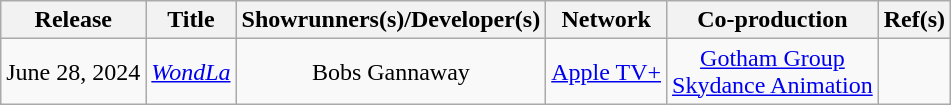<table class="wikitable">
<tr>
<th>Release</th>
<th>Title</th>
<th>Showrunners(s)/Developer(s)</th>
<th>Network</th>
<th>Co-production</th>
<th>Ref(s)</th>
</tr>
<tr>
<td>June 28, 2024</td>
<td><em><a href='#'>WondLa</a></em></td>
<td style="text-align:center;">Bobs Gannaway</td>
<td style="text-align:center;"><a href='#'>Apple TV+</a></td>
<td style="text-align:center;"><a href='#'>Gotham Group</a><br><a href='#'>Skydance Animation</a></td>
<td></td>
</tr>
</table>
